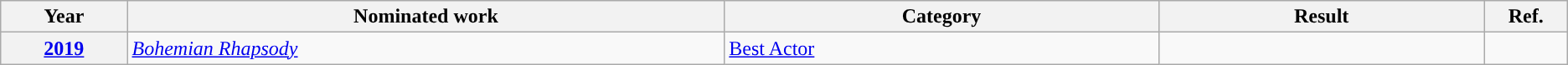<table class="wikitable">
<tr>
<th width=2%>Year</th>
<th width=11%>Nominated work</th>
<th width=8%>Category</th>
<th width=6%>Result</th>
<th width=1%>Ref.</th>
</tr>
<tr>
<th scope=row><a href='#'>2019</a></th>
<td><em><a href='#'>Bohemian Rhapsody</a></em></td>
<td><a href='#'>Best Actor</a></td>
<td></td>
<td align=center></td>
</tr>
</table>
